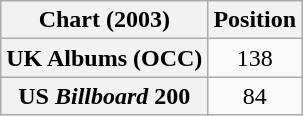<table class="wikitable plainrowheaders" style="text-align:center">
<tr>
<th scope="col">Chart (2003)</th>
<th scope="col">Position</th>
</tr>
<tr>
<th scope="row">UK Albums (OCC)</th>
<td>138</td>
</tr>
<tr>
<th scope="row">US <em>Billboard</em> 200</th>
<td>84</td>
</tr>
</table>
